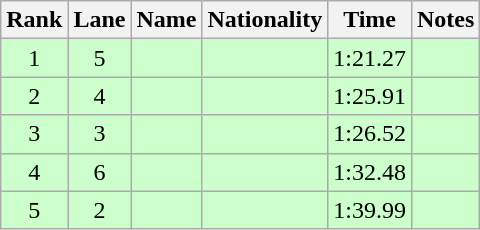<table class="wikitable sortable" style="text-align:center">
<tr>
<th>Rank</th>
<th>Lane</th>
<th>Name</th>
<th>Nationality</th>
<th>Time</th>
<th>Notes</th>
</tr>
<tr bgcolor=ccffcc>
<td>1</td>
<td>5</td>
<td align=left></td>
<td align=left></td>
<td>1:21.27</td>
<td><strong></strong></td>
</tr>
<tr bgcolor=ccffcc>
<td>2</td>
<td>4</td>
<td align=left></td>
<td align=left></td>
<td>1:25.91</td>
<td><strong></strong></td>
</tr>
<tr bgcolor=ccffcc>
<td>3</td>
<td>3</td>
<td align=left></td>
<td align=left></td>
<td>1:26.52</td>
<td><strong></strong></td>
</tr>
<tr bgcolor=ccffcc>
<td>4</td>
<td>6</td>
<td align=left></td>
<td align=left></td>
<td>1:32.48</td>
<td><strong></strong></td>
</tr>
<tr bgcolor=ccffcc>
<td>5</td>
<td>2</td>
<td align=left></td>
<td align=left></td>
<td>1:39.99</td>
<td><strong></strong></td>
</tr>
</table>
